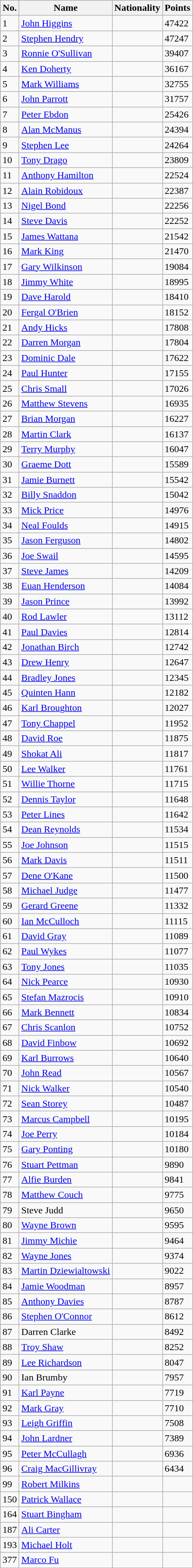<table class="wikitable">
<tr>
<th>No.</th>
<th align="left">Name</th>
<th align="left">Nationality</th>
<th align="left">Points</th>
</tr>
<tr>
<td>1</td>
<td><a href='#'>John Higgins</a></td>
<td></td>
<td>47422</td>
</tr>
<tr>
<td>2</td>
<td><a href='#'>Stephen Hendry</a></td>
<td></td>
<td>47247</td>
</tr>
<tr>
<td>3</td>
<td><a href='#'>Ronnie O'Sullivan</a></td>
<td></td>
<td>39407</td>
</tr>
<tr>
<td>4</td>
<td><a href='#'>Ken Doherty</a></td>
<td></td>
<td>36167</td>
</tr>
<tr>
<td>5</td>
<td><a href='#'>Mark Williams</a></td>
<td></td>
<td>32755</td>
</tr>
<tr>
<td>6</td>
<td><a href='#'>John Parrott</a></td>
<td></td>
<td>31757</td>
</tr>
<tr>
<td>7</td>
<td><a href='#'>Peter Ebdon</a></td>
<td></td>
<td>25426</td>
</tr>
<tr>
<td>8</td>
<td><a href='#'>Alan McManus</a></td>
<td></td>
<td>24394</td>
</tr>
<tr>
<td>9</td>
<td><a href='#'>Stephen Lee</a></td>
<td></td>
<td>24264</td>
</tr>
<tr>
<td>10</td>
<td><a href='#'>Tony Drago</a></td>
<td></td>
<td>23809</td>
</tr>
<tr>
<td>11</td>
<td><a href='#'>Anthony Hamilton</a></td>
<td></td>
<td>22524</td>
</tr>
<tr>
<td>12</td>
<td><a href='#'>Alain Robidoux</a></td>
<td></td>
<td>22387</td>
</tr>
<tr>
<td>13</td>
<td><a href='#'>Nigel Bond</a></td>
<td></td>
<td>22256</td>
</tr>
<tr>
<td>14</td>
<td><a href='#'>Steve Davis</a></td>
<td></td>
<td>22252</td>
</tr>
<tr>
<td>15</td>
<td><a href='#'>James Wattana</a></td>
<td></td>
<td>21542</td>
</tr>
<tr>
<td>16</td>
<td><a href='#'>Mark King</a></td>
<td></td>
<td>21470</td>
</tr>
<tr>
<td>17</td>
<td><a href='#'>Gary Wilkinson</a></td>
<td></td>
<td>19084</td>
</tr>
<tr>
<td>18</td>
<td><a href='#'>Jimmy White</a></td>
<td></td>
<td>18995</td>
</tr>
<tr>
<td>19</td>
<td><a href='#'>Dave Harold</a></td>
<td></td>
<td>18410</td>
</tr>
<tr>
<td>20</td>
<td><a href='#'>Fergal O'Brien</a></td>
<td></td>
<td>18152</td>
</tr>
<tr>
<td>21</td>
<td><a href='#'>Andy Hicks</a></td>
<td></td>
<td>17808</td>
</tr>
<tr>
<td>22</td>
<td><a href='#'>Darren Morgan</a></td>
<td></td>
<td>17804</td>
</tr>
<tr>
<td>23</td>
<td><a href='#'>Dominic Dale</a></td>
<td></td>
<td>17622</td>
</tr>
<tr>
<td>24</td>
<td><a href='#'>Paul Hunter</a></td>
<td></td>
<td>17155</td>
</tr>
<tr>
<td>25</td>
<td><a href='#'>Chris Small</a></td>
<td></td>
<td>17026</td>
</tr>
<tr>
<td>26</td>
<td><a href='#'>Matthew Stevens</a></td>
<td></td>
<td>16935</td>
</tr>
<tr>
<td>27</td>
<td><a href='#'>Brian Morgan</a></td>
<td></td>
<td>16227</td>
</tr>
<tr>
<td>28</td>
<td><a href='#'>Martin Clark</a></td>
<td></td>
<td>16137</td>
</tr>
<tr>
<td>29</td>
<td><a href='#'>Terry Murphy</a></td>
<td></td>
<td>16047</td>
</tr>
<tr>
<td>30</td>
<td><a href='#'>Graeme Dott</a></td>
<td></td>
<td>15589</td>
</tr>
<tr>
<td>31</td>
<td><a href='#'>Jamie Burnett</a></td>
<td></td>
<td>15542</td>
</tr>
<tr>
<td>32</td>
<td><a href='#'>Billy Snaddon</a></td>
<td></td>
<td>15042</td>
</tr>
<tr>
<td>33</td>
<td><a href='#'>Mick Price</a></td>
<td></td>
<td>14976</td>
</tr>
<tr>
<td>34</td>
<td><a href='#'>Neal Foulds</a></td>
<td></td>
<td>14915</td>
</tr>
<tr>
<td>35</td>
<td><a href='#'>Jason Ferguson</a></td>
<td></td>
<td>14802</td>
</tr>
<tr>
<td>36</td>
<td><a href='#'>Joe Swail</a></td>
<td></td>
<td>14595</td>
</tr>
<tr>
<td>37</td>
<td><a href='#'>Steve James</a></td>
<td></td>
<td>14209</td>
</tr>
<tr>
<td>38</td>
<td><a href='#'>Euan Henderson</a></td>
<td></td>
<td>14084</td>
</tr>
<tr>
<td>39</td>
<td><a href='#'>Jason Prince</a></td>
<td></td>
<td>13992</td>
</tr>
<tr>
<td>40</td>
<td><a href='#'>Rod Lawler</a></td>
<td></td>
<td>13112</td>
</tr>
<tr>
<td>41</td>
<td><a href='#'>Paul Davies</a></td>
<td></td>
<td>12814</td>
</tr>
<tr>
<td>42</td>
<td><a href='#'>Jonathan Birch</a></td>
<td></td>
<td>12742</td>
</tr>
<tr>
<td>43</td>
<td><a href='#'>Drew Henry</a></td>
<td></td>
<td>12647</td>
</tr>
<tr>
<td>44</td>
<td><a href='#'>Bradley Jones</a></td>
<td></td>
<td>12345</td>
</tr>
<tr>
<td>45</td>
<td><a href='#'>Quinten Hann</a></td>
<td></td>
<td>12182</td>
</tr>
<tr>
<td>46</td>
<td><a href='#'>Karl Broughton</a></td>
<td></td>
<td>12027</td>
</tr>
<tr>
<td>47</td>
<td><a href='#'>Tony Chappel</a></td>
<td></td>
<td>11952</td>
</tr>
<tr>
<td>48</td>
<td><a href='#'>David Roe</a></td>
<td></td>
<td>11875</td>
</tr>
<tr>
<td>49</td>
<td><a href='#'>Shokat Ali</a></td>
<td></td>
<td>11817</td>
</tr>
<tr>
<td>50</td>
<td><a href='#'>Lee Walker</a></td>
<td></td>
<td>11761</td>
</tr>
<tr>
<td>51</td>
<td><a href='#'>Willie Thorne</a></td>
<td></td>
<td>11715</td>
</tr>
<tr>
<td>52</td>
<td><a href='#'>Dennis Taylor</a></td>
<td></td>
<td>11648</td>
</tr>
<tr>
<td>53</td>
<td><a href='#'>Peter Lines</a></td>
<td></td>
<td>11642</td>
</tr>
<tr>
<td>54</td>
<td><a href='#'>Dean Reynolds</a></td>
<td></td>
<td>11534</td>
</tr>
<tr>
<td>55</td>
<td><a href='#'>Joe Johnson</a></td>
<td></td>
<td>11515</td>
</tr>
<tr>
<td>56</td>
<td><a href='#'>Mark Davis</a></td>
<td></td>
<td>11511</td>
</tr>
<tr>
<td>57</td>
<td><a href='#'>Dene O'Kane</a></td>
<td></td>
<td>11500</td>
</tr>
<tr>
<td>58</td>
<td><a href='#'>Michael Judge</a></td>
<td></td>
<td>11477</td>
</tr>
<tr>
<td>59</td>
<td><a href='#'>Gerard Greene</a></td>
<td></td>
<td>11332</td>
</tr>
<tr>
<td>60</td>
<td><a href='#'>Ian McCulloch</a></td>
<td></td>
<td>11115</td>
</tr>
<tr>
<td>61</td>
<td><a href='#'>David Gray</a></td>
<td></td>
<td>11089</td>
</tr>
<tr>
<td>62</td>
<td><a href='#'>Paul Wykes</a></td>
<td></td>
<td>11077</td>
</tr>
<tr>
<td>63</td>
<td><a href='#'>Tony Jones</a></td>
<td></td>
<td>11035</td>
</tr>
<tr>
<td>64</td>
<td><a href='#'>Nick Pearce</a></td>
<td></td>
<td>10930</td>
</tr>
<tr>
<td>65</td>
<td><a href='#'>Stefan Mazrocis</a></td>
<td></td>
<td>10910</td>
</tr>
<tr>
<td>66</td>
<td><a href='#'>Mark Bennett</a></td>
<td></td>
<td>10834</td>
</tr>
<tr>
<td>67</td>
<td><a href='#'>Chris Scanlon</a></td>
<td></td>
<td>10752</td>
</tr>
<tr>
<td>68</td>
<td><a href='#'>David Finbow</a></td>
<td></td>
<td>10692</td>
</tr>
<tr>
<td>69</td>
<td><a href='#'>Karl Burrows</a></td>
<td></td>
<td>10640</td>
</tr>
<tr>
<td>70</td>
<td><a href='#'>John Read</a></td>
<td></td>
<td>10567</td>
</tr>
<tr>
<td>71</td>
<td><a href='#'>Nick Walker</a></td>
<td></td>
<td>10540</td>
</tr>
<tr>
<td>72</td>
<td><a href='#'>Sean Storey</a></td>
<td></td>
<td>10487</td>
</tr>
<tr>
<td>73</td>
<td><a href='#'>Marcus Campbell</a></td>
<td></td>
<td>10195</td>
</tr>
<tr>
<td>74</td>
<td><a href='#'>Joe Perry</a></td>
<td></td>
<td>10184</td>
</tr>
<tr>
<td>75</td>
<td><a href='#'>Gary Ponting</a></td>
<td></td>
<td>10180</td>
</tr>
<tr>
<td>76</td>
<td><a href='#'>Stuart Pettman</a></td>
<td></td>
<td>9890</td>
</tr>
<tr>
<td>77</td>
<td><a href='#'>Alfie Burden</a></td>
<td></td>
<td>9841</td>
</tr>
<tr>
<td>78</td>
<td><a href='#'>Matthew Couch</a></td>
<td></td>
<td>9775</td>
</tr>
<tr>
<td>79</td>
<td>Steve Judd</td>
<td></td>
<td>9650</td>
</tr>
<tr>
<td>80</td>
<td><a href='#'>Wayne Brown</a></td>
<td></td>
<td>9595</td>
</tr>
<tr>
<td>81</td>
<td><a href='#'>Jimmy Michie</a></td>
<td></td>
<td>9464</td>
</tr>
<tr>
<td>82</td>
<td><a href='#'>Wayne Jones</a></td>
<td></td>
<td>9374</td>
</tr>
<tr>
<td>83</td>
<td><a href='#'>Martin Dziewialtowski</a></td>
<td></td>
<td>9022</td>
</tr>
<tr>
<td>84</td>
<td><a href='#'>Jamie Woodman</a></td>
<td></td>
<td>8957</td>
</tr>
<tr>
<td>85</td>
<td><a href='#'>Anthony Davies</a></td>
<td></td>
<td>8787</td>
</tr>
<tr>
<td>86</td>
<td><a href='#'>Stephen O'Connor</a></td>
<td></td>
<td>8612</td>
</tr>
<tr>
<td>87</td>
<td>Darren Clarke</td>
<td></td>
<td>8492</td>
</tr>
<tr>
<td>88</td>
<td><a href='#'>Troy Shaw</a></td>
<td></td>
<td>8252</td>
</tr>
<tr>
<td>89</td>
<td><a href='#'>Lee Richardson</a></td>
<td></td>
<td>8047</td>
</tr>
<tr>
<td>90</td>
<td>Ian Brumby</td>
<td></td>
<td>7957</td>
</tr>
<tr>
<td>91</td>
<td><a href='#'>Karl Payne</a></td>
<td></td>
<td>7719</td>
</tr>
<tr>
<td>92</td>
<td><a href='#'>Mark Gray</a></td>
<td></td>
<td>7710</td>
</tr>
<tr>
<td>93</td>
<td><a href='#'>Leigh Griffin</a></td>
<td></td>
<td>7508</td>
</tr>
<tr>
<td>94</td>
<td><a href='#'>John Lardner</a></td>
<td></td>
<td>7389</td>
</tr>
<tr>
<td>95</td>
<td><a href='#'>Peter McCullagh</a></td>
<td></td>
<td>6936</td>
</tr>
<tr>
<td>96</td>
<td><a href='#'>Craig MacGillivray</a></td>
<td></td>
<td>6434</td>
</tr>
<tr>
<td>99</td>
<td><a href='#'>Robert Milkins</a></td>
<td></td>
<td></td>
</tr>
<tr>
<td>150</td>
<td><a href='#'>Patrick Wallace</a></td>
<td></td>
<td></td>
</tr>
<tr>
<td>164</td>
<td><a href='#'>Stuart Bingham</a></td>
<td></td>
<td></td>
</tr>
<tr>
<td>187</td>
<td><a href='#'>Ali Carter</a></td>
<td></td>
<td></td>
</tr>
<tr>
<td>193</td>
<td><a href='#'>Michael Holt</a></td>
<td></td>
<td></td>
</tr>
<tr>
<td>377</td>
<td><a href='#'>Marco Fu</a></td>
<td></td>
<td></td>
</tr>
</table>
